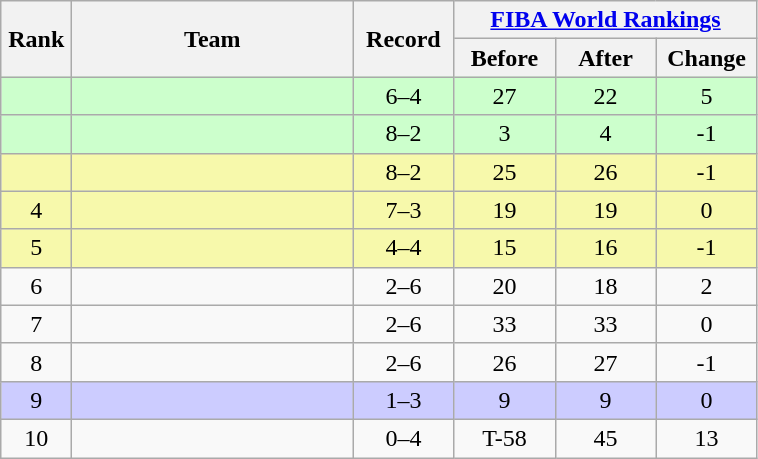<table class="wikitable" style="text-align: center">
<tr>
<th rowspan=2 width=40>Rank</th>
<th rowspan=2 width=180>Team</th>
<th rowspan=2 width=60>Record</th>
<th colspan=3><a href='#'>FIBA World Rankings</a></th>
</tr>
<tr>
<th width=60>Before</th>
<th width=60>After</th>
<th width=60>Change</th>
</tr>
<tr bgcolor=ccffcc>
<td></td>
<td align=left></td>
<td>6–4</td>
<td>27</td>
<td>22</td>
<td>5</td>
</tr>
<tr bgcolor=ccffcc>
<td></td>
<td align=left></td>
<td>8–2</td>
<td>3</td>
<td>4</td>
<td>-1</td>
</tr>
<tr bgcolor=f7f9ab>
<td></td>
<td align=left></td>
<td>8–2</td>
<td>25</td>
<td>26</td>
<td>-1</td>
</tr>
<tr bgcolor=f7f9ab>
<td>4</td>
<td align=left></td>
<td>7–3</td>
<td>19</td>
<td>19</td>
<td>0</td>
</tr>
<tr bgcolor=f7f9ab>
<td>5</td>
<td align=left></td>
<td>4–4</td>
<td>15</td>
<td>16</td>
<td>-1</td>
</tr>
<tr>
<td>6</td>
<td align=left></td>
<td>2–6</td>
<td>20</td>
<td>18</td>
<td>2</td>
</tr>
<tr>
<td>7</td>
<td align=left></td>
<td>2–6</td>
<td>33</td>
<td>33</td>
<td>0</td>
</tr>
<tr>
<td>8</td>
<td align=left></td>
<td>2–6</td>
<td>26</td>
<td>27</td>
<td>-1</td>
</tr>
<tr bgcolor=ccccff>
<td>9</td>
<td align=left></td>
<td>1–3</td>
<td>9</td>
<td>9</td>
<td>0</td>
</tr>
<tr>
<td>10</td>
<td align=left></td>
<td>0–4</td>
<td>T-58</td>
<td>45</td>
<td>13</td>
</tr>
</table>
